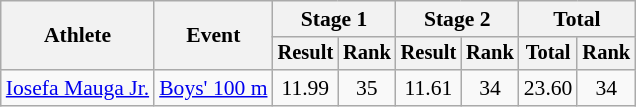<table class="wikitable" style="font-size:90%">
<tr>
<th rowspan=2>Athlete</th>
<th rowspan=2>Event</th>
<th colspan=2>Stage 1</th>
<th colspan=2>Stage 2</th>
<th colspan=2>Total</th>
</tr>
<tr style="font-size:95%">
<th>Result</th>
<th>Rank</th>
<th>Result</th>
<th>Rank</th>
<th>Total</th>
<th>Rank</th>
</tr>
<tr align=center>
<td align=left><a href='#'>Iosefa Mauga Jr.</a></td>
<td align=left><a href='#'>Boys' 100 m</a></td>
<td>11.99</td>
<td>35</td>
<td>11.61</td>
<td>34</td>
<td>23.60</td>
<td>34</td>
</tr>
</table>
